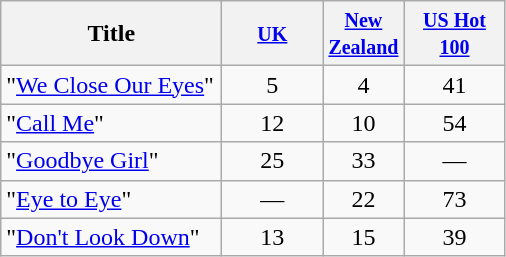<table class="wikitable">
<tr>
<th style="text-align:center; width:140px;">Title</th>
<th style="text-align:center; width:60px;"><small><a href='#'>UK</a></small></th>
<th style="text-align:center; width:10px;"><small><a href='#'>New Zealand</a></small></th>
<th style="text-align:center; width:60px;"><small><a href='#'>US Hot 100</a></small></th>
</tr>
<tr>
<td style="text-align:left;">"<a href='#'>We Close Our Eyes</a>"</td>
<td style="text-align:center;">5</td>
<td style="text-align:center;">4</td>
<td style="text-align:center;">41</td>
</tr>
<tr>
<td style="text-align:left;">"<a href='#'>Call Me</a>"</td>
<td style="text-align:center;">12</td>
<td style="text-align:center;">10</td>
<td style="text-align:center;">54</td>
</tr>
<tr>
<td style="text-align:left;">"<a href='#'>Goodbye Girl</a>"</td>
<td style="text-align:center;">25</td>
<td style="text-align:center;">33</td>
<td style="text-align:center;">—</td>
</tr>
<tr>
<td style="text-align:left;">"<a href='#'>Eye to Eye</a>"</td>
<td style="text-align:center;">—</td>
<td style="text-align:center;">22</td>
<td style="text-align:center;">73</td>
</tr>
<tr>
<td style="text-align:left;">"<a href='#'>Don't Look Down</a>"</td>
<td style="text-align:center;">13</td>
<td style="text-align:center;">15</td>
<td style="text-align:center;">39</td>
</tr>
</table>
